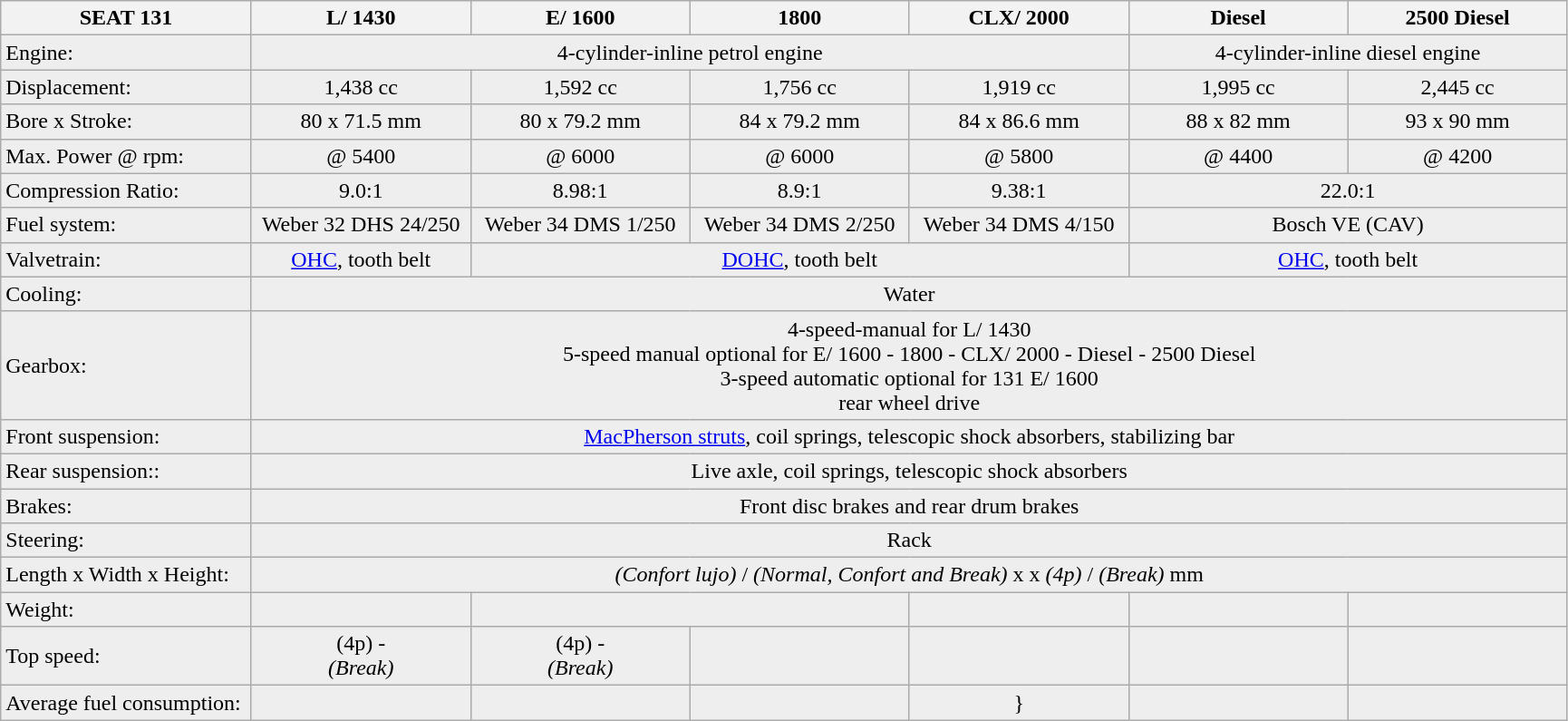<table class="wikitable">
<tr>
<th width="16%">SEAT 131</th>
<th width="14%">L/ 1430</th>
<th width="14%">E/ 1600</th>
<th width="14%">1800</th>
<th width="14%">CLX/ 2000</th>
<th width="14%">Diesel</th>
<th width="14%">2500 Diesel</th>
</tr>
<tr style="background:#EEEEEE;">
<td>Engine: </td>
<td colspan="4" align="center">4-cylinder-inline petrol engine</td>
<td colspan="2" align="center">4-cylinder-inline diesel engine</td>
</tr>
<tr style="background:#EEEEEE;">
<td>Displacement: </td>
<td align="center">1,438 cc</td>
<td align="center">1,592 cc</td>
<td align="center">1,756 cc</td>
<td align="center">1,919 cc</td>
<td align="center">1,995 cc</td>
<td align="center">2,445 cc</td>
</tr>
<tr style="background:#EEEEEE;">
<td>Bore x Stroke: </td>
<td align="center">80 x 71.5 mm</td>
<td align="center">80 x 79.2 mm</td>
<td align="center">84 x 79.2 mm</td>
<td align="center">84 x 86.6 mm</td>
<td align="center">88 x 82 mm</td>
<td align="center">93 x 90 mm</td>
</tr>
<tr style="background:#EEEEEE;">
<td>Max. Power @ rpm: </td>
<td align="center"> @ 5400</td>
<td align="center"> @ 6000</td>
<td align="center"> @ 6000</td>
<td align="center"> @ 5800</td>
<td align="center"> @ 4400</td>
<td align="center"> @ 4200</td>
</tr>
<tr style="background:#EEEEEE;">
<td>Compression Ratio: </td>
<td align="center">9.0:1</td>
<td align="center">8.98:1</td>
<td align="center">8.9:1</td>
<td align="center">9.38:1</td>
<td colspan="2" align="center">22.0:1</td>
</tr>
<tr style="background:#EEEEEE;">
<td>Fuel system: </td>
<td align="center">Weber 32 DHS 24/250</td>
<td align="center">Weber 34 DMS 1/250</td>
<td align="center">Weber 34 DMS 2/250</td>
<td align="center">Weber 34 DMS 4/150</td>
<td colspan="2" align="center">Bosch VE (CAV)</td>
</tr>
<tr style="background:#EEEEEE;">
<td>Valvetrain: </td>
<td align="center"><a href='#'>OHC</a>, tooth belt</td>
<td colspan="3" align="center"><a href='#'>DOHC</a>, tooth belt</td>
<td colspan="2" align="center"><a href='#'>OHC</a>, tooth belt</td>
</tr>
<tr style="background:#EEEEEE;">
<td>Cooling: </td>
<td colspan="6" align="center">Water</td>
</tr>
<tr style="background:#EEEEEE;">
<td>Gearbox: </td>
<td colspan="6" align="center">4-speed-manual for L/ 1430<br> 5-speed manual optional for E/ 1600 - 1800 - CLX/ 2000	- Diesel - 2500 Diesel<br> 3-speed automatic optional for 131 E/ 1600 <br> rear wheel drive</td>
</tr>
<tr style="background:#EEEEEE;">
<td>Front suspension: </td>
<td colspan="6" align="center"><a href='#'>MacPherson struts</a>, coil springs, telescopic shock absorbers, stabilizing bar</td>
</tr>
<tr style="background:#EEEEEE;">
<td>Rear suspension:: </td>
<td colspan="6" align="center">Live axle, coil springs, telescopic shock absorbers</td>
</tr>
<tr style="background:#EEEEEE;">
<td>Brakes: </td>
<td colspan="6" align="center">Front disc brakes and rear drum brakes</td>
</tr>
<tr style="background:#EEEEEE;">
<td>Steering: </td>
<td colspan="6" align="center">Rack</td>
</tr>
<tr style="background:#EEEEEE;">
<td>Length x Width x Height: </td>
<td colspan="6" align="center"> <em>(Confort lujo)</em> /  <em>(Normal, Confort and Break)</em> x  x  <em>(4p)</em> /  <em>(Break)</em> mm</td>
</tr>
<tr style="background:#EEEEEE;">
<td>Weight: </td>
<td align="center"></td>
<td colspan="2" align="center"></td>
<td align="center"></td>
<td align="center"></td>
<td align="center"></td>
</tr>
<tr style="background:#EEEEEE;">
<td>Top speed: </td>
<td align="center"> (4p) -<br> <em>(Break)</em></td>
<td align="center"> (4p) -<br> <em>(Break)</em></td>
<td align="center"></td>
<td align="center"></td>
<td align="center"></td>
<td align="center"></td>
</tr>
<tr style="background:#EEEEEE;">
<td>Average fuel consumption: </td>
<td align="center"></td>
<td align="center"></td>
<td align="center"></td>
<td align="center">}</td>
<td align="center"></td>
<td align="center"></td>
</tr>
</table>
